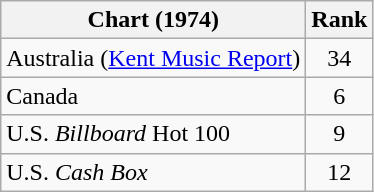<table class="wikitable sortable">
<tr>
<th align="left">Chart (1974)</th>
<th style="text-align:center;">Rank</th>
</tr>
<tr>
<td>Australia (<a href='#'>Kent Music Report</a>)</td>
<td style="text-align:center;">34</td>
</tr>
<tr>
<td>Canada</td>
<td style="text-align:center;">6</td>
</tr>
<tr>
<td>U.S. <em>Billboard</em> Hot 100</td>
<td style="text-align:center;">9</td>
</tr>
<tr>
<td>U.S. <em>Cash Box</em></td>
<td style="text-align:center;">12</td>
</tr>
</table>
